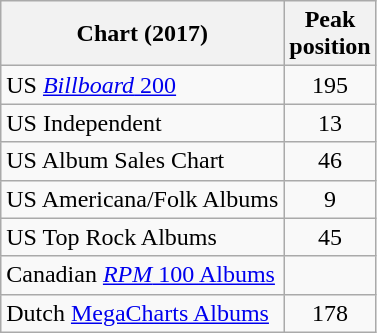<table class="wikitable">
<tr>
<th>Chart (2017)</th>
<th>Peak<br>position</th>
</tr>
<tr>
<td>US <a href='#'><em>Billboard</em> 200</a></td>
<td align="center">195</td>
</tr>
<tr>
<td>US Independent</td>
<td align="center">13</td>
</tr>
<tr>
<td>US Album Sales Chart</td>
<td align="center">46</td>
</tr>
<tr>
<td>US Americana/Folk Albums</td>
<td align="center">9</td>
</tr>
<tr>
<td>US Top Rock Albums</td>
<td align="center">45</td>
</tr>
<tr>
<td>Canadian <a href='#'><em>RPM</em> 100 Albums</a></td>
<td align="center"></td>
</tr>
<tr>
<td>Dutch <a href='#'>MegaCharts Albums</a></td>
<td align="center">178</td>
</tr>
</table>
